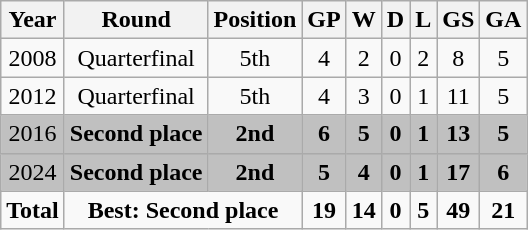<table class="wikitable" style="text-align: center;">
<tr>
<th>Year</th>
<th>Round</th>
<th>Position</th>
<th>GP</th>
<th>W</th>
<th>D</th>
<th>L</th>
<th>GS</th>
<th>GA</th>
</tr>
<tr>
<td> 2008</td>
<td>Quarterfinal</td>
<td>5th</td>
<td>4</td>
<td>2</td>
<td>0</td>
<td>2</td>
<td>8</td>
<td>5</td>
</tr>
<tr>
<td> 2012</td>
<td>Quarterfinal</td>
<td>5th</td>
<td>4</td>
<td>3</td>
<td>0</td>
<td>1</td>
<td>11</td>
<td>5</td>
</tr>
<tr bgcolor=silver>
<td> 2016</td>
<td><strong>Second place</strong></td>
<td><strong>2nd</strong></td>
<td><strong>6</strong></td>
<td><strong>5</strong></td>
<td><strong>0</strong></td>
<td><strong>1</strong></td>
<td><strong>13</strong></td>
<td><strong>5</strong></td>
</tr>
<tr bgcolor=silver>
<td> 2024</td>
<td><strong>Second place</strong></td>
<td><strong>2nd</strong></td>
<td><strong>5</strong></td>
<td><strong>4</strong></td>
<td><strong>0</strong></td>
<td><strong>1</strong></td>
<td><strong>17</strong></td>
<td><strong>6</strong></td>
</tr>
<tr>
<td><strong>Total</strong></td>
<td colspan=2><strong>Best: Second place</strong></td>
<td><strong>19</strong></td>
<td><strong>14</strong></td>
<td><strong>0</strong></td>
<td><strong>5</strong></td>
<td><strong>49</strong></td>
<td><strong>21</strong></td>
</tr>
</table>
